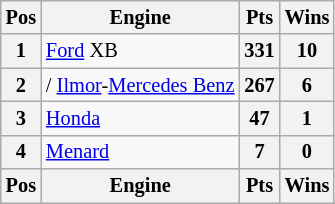<table class="wikitable" style="font-size: 85%;; text-align:center;">
<tr valign="top">
<th valign="middle">Pos</th>
<th valign="middle">Engine</th>
<th valign="middle">Pts</th>
<th valign="middle">Wins</th>
</tr>
<tr>
<th>1</th>
<td align="left"> <a href='#'>Ford</a> XB</td>
<th>331</th>
<th>10</th>
</tr>
<tr>
<th>2</th>
<td align="left"> /  <a href='#'>Ilmor</a>-<a href='#'>Mercedes Benz</a></td>
<th>267</th>
<th>6</th>
</tr>
<tr>
<th>3</th>
<td align="left"> <a href='#'>Honda</a></td>
<th>47</th>
<th>1</th>
</tr>
<tr>
<th>4</th>
<td align="left"> <a href='#'>Menard</a></td>
<th>7</th>
<th>0</th>
</tr>
<tr valign="top">
<th valign="middle">Pos</th>
<th valign="middle">Engine</th>
<th valign="middle">Pts</th>
<th valign="middle">Wins</th>
</tr>
</table>
